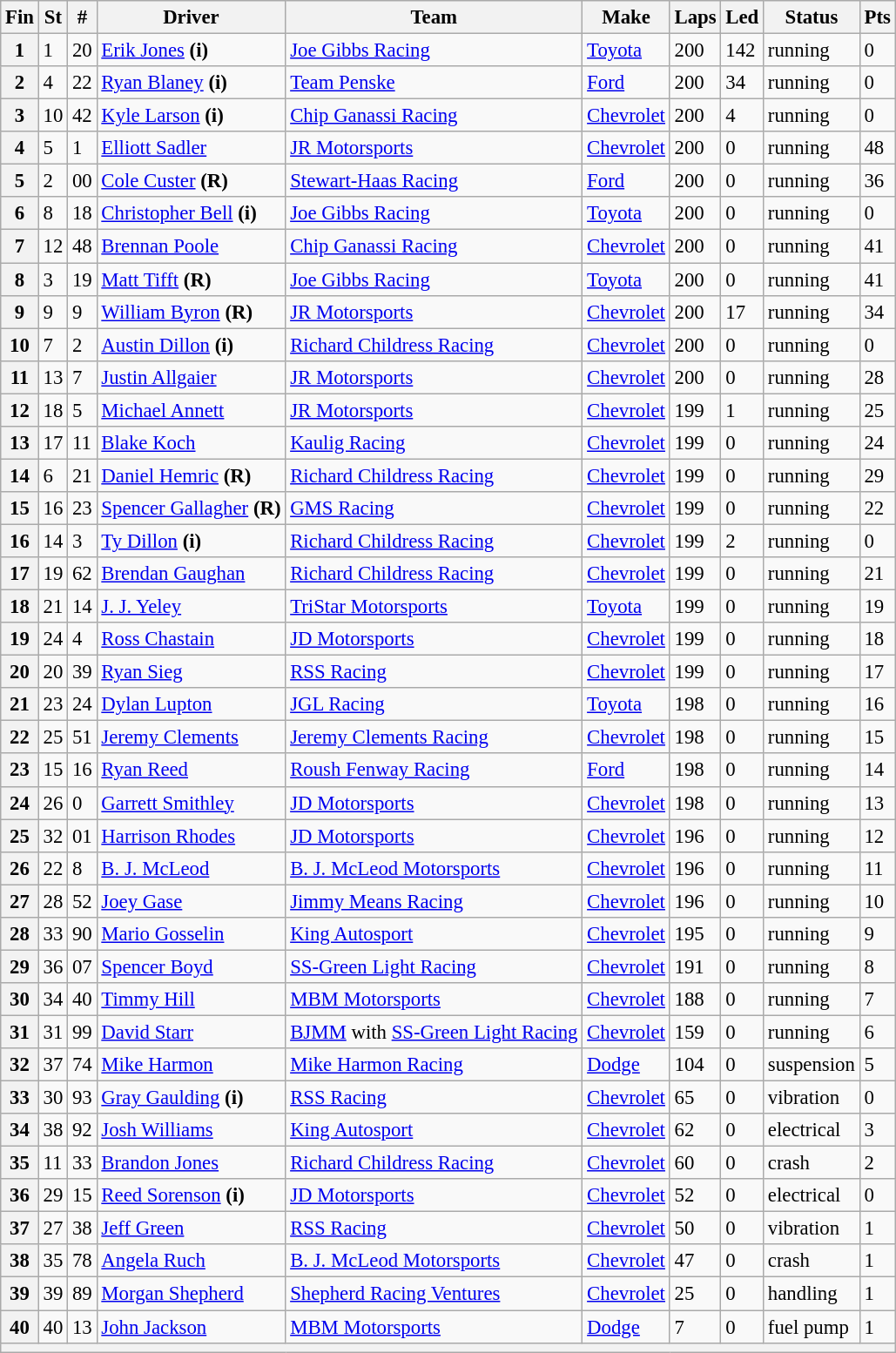<table class="wikitable" style="font-size:95%">
<tr>
<th>Fin</th>
<th>St</th>
<th>#</th>
<th>Driver</th>
<th>Team</th>
<th>Make</th>
<th>Laps</th>
<th>Led</th>
<th>Status</th>
<th>Pts</th>
</tr>
<tr>
<th>1</th>
<td>1</td>
<td>20</td>
<td><a href='#'>Erik Jones</a> <strong>(i)</strong></td>
<td><a href='#'>Joe Gibbs Racing</a></td>
<td><a href='#'>Toyota</a></td>
<td>200</td>
<td>142</td>
<td>running</td>
<td>0</td>
</tr>
<tr>
<th>2</th>
<td>4</td>
<td>22</td>
<td><a href='#'>Ryan Blaney</a> <strong>(i)</strong></td>
<td><a href='#'>Team Penske</a></td>
<td><a href='#'>Ford</a></td>
<td>200</td>
<td>34</td>
<td>running</td>
<td>0</td>
</tr>
<tr>
<th>3</th>
<td>10</td>
<td>42</td>
<td><a href='#'>Kyle Larson</a> <strong>(i)</strong></td>
<td><a href='#'>Chip Ganassi Racing</a></td>
<td><a href='#'>Chevrolet</a></td>
<td>200</td>
<td>4</td>
<td>running</td>
<td>0</td>
</tr>
<tr>
<th>4</th>
<td>5</td>
<td>1</td>
<td><a href='#'>Elliott Sadler</a></td>
<td><a href='#'>JR Motorsports</a></td>
<td><a href='#'>Chevrolet</a></td>
<td>200</td>
<td>0</td>
<td>running</td>
<td>48</td>
</tr>
<tr>
<th>5</th>
<td>2</td>
<td>00</td>
<td><a href='#'>Cole Custer</a> <strong>(R)</strong></td>
<td><a href='#'>Stewart-Haas Racing</a></td>
<td><a href='#'>Ford</a></td>
<td>200</td>
<td>0</td>
<td>running</td>
<td>36</td>
</tr>
<tr>
<th>6</th>
<td>8</td>
<td>18</td>
<td><a href='#'>Christopher Bell</a> <strong>(i)</strong></td>
<td><a href='#'>Joe Gibbs Racing</a></td>
<td><a href='#'>Toyota</a></td>
<td>200</td>
<td>0</td>
<td>running</td>
<td>0</td>
</tr>
<tr>
<th>7</th>
<td>12</td>
<td>48</td>
<td><a href='#'>Brennan Poole</a></td>
<td><a href='#'>Chip Ganassi Racing</a></td>
<td><a href='#'>Chevrolet</a></td>
<td>200</td>
<td>0</td>
<td>running</td>
<td>41</td>
</tr>
<tr>
<th>8</th>
<td>3</td>
<td>19</td>
<td><a href='#'>Matt Tifft</a> <strong>(R)</strong></td>
<td><a href='#'>Joe Gibbs Racing</a></td>
<td><a href='#'>Toyota</a></td>
<td>200</td>
<td>0</td>
<td>running</td>
<td>41</td>
</tr>
<tr>
<th>9</th>
<td>9</td>
<td>9</td>
<td><a href='#'>William Byron</a> <strong>(R)</strong></td>
<td><a href='#'>JR Motorsports</a></td>
<td><a href='#'>Chevrolet</a></td>
<td>200</td>
<td>17</td>
<td>running</td>
<td>34</td>
</tr>
<tr>
<th>10</th>
<td>7</td>
<td>2</td>
<td><a href='#'>Austin Dillon</a> <strong>(i)</strong></td>
<td><a href='#'>Richard Childress Racing</a></td>
<td><a href='#'>Chevrolet</a></td>
<td>200</td>
<td>0</td>
<td>running</td>
<td>0</td>
</tr>
<tr>
<th>11</th>
<td>13</td>
<td>7</td>
<td><a href='#'>Justin Allgaier</a></td>
<td><a href='#'>JR Motorsports</a></td>
<td><a href='#'>Chevrolet</a></td>
<td>200</td>
<td>0</td>
<td>running</td>
<td>28</td>
</tr>
<tr>
<th>12</th>
<td>18</td>
<td>5</td>
<td><a href='#'>Michael Annett</a></td>
<td><a href='#'>JR Motorsports</a></td>
<td><a href='#'>Chevrolet</a></td>
<td>199</td>
<td>1</td>
<td>running</td>
<td>25</td>
</tr>
<tr>
<th>13</th>
<td>17</td>
<td>11</td>
<td><a href='#'>Blake Koch</a></td>
<td><a href='#'>Kaulig Racing</a></td>
<td><a href='#'>Chevrolet</a></td>
<td>199</td>
<td>0</td>
<td>running</td>
<td>24</td>
</tr>
<tr>
<th>14</th>
<td>6</td>
<td>21</td>
<td><a href='#'>Daniel Hemric</a> <strong>(R)</strong></td>
<td><a href='#'>Richard Childress Racing</a></td>
<td><a href='#'>Chevrolet</a></td>
<td>199</td>
<td>0</td>
<td>running</td>
<td>29</td>
</tr>
<tr>
<th>15</th>
<td>16</td>
<td>23</td>
<td><a href='#'>Spencer Gallagher</a> <strong>(R)</strong></td>
<td><a href='#'>GMS Racing</a></td>
<td><a href='#'>Chevrolet</a></td>
<td>199</td>
<td>0</td>
<td>running</td>
<td>22</td>
</tr>
<tr>
<th>16</th>
<td>14</td>
<td>3</td>
<td><a href='#'>Ty Dillon</a> <strong>(i)</strong></td>
<td><a href='#'>Richard Childress Racing</a></td>
<td><a href='#'>Chevrolet</a></td>
<td>199</td>
<td>2</td>
<td>running</td>
<td>0</td>
</tr>
<tr>
<th>17</th>
<td>19</td>
<td>62</td>
<td><a href='#'>Brendan Gaughan</a></td>
<td><a href='#'>Richard Childress Racing</a></td>
<td><a href='#'>Chevrolet</a></td>
<td>199</td>
<td>0</td>
<td>running</td>
<td>21</td>
</tr>
<tr>
<th>18</th>
<td>21</td>
<td>14</td>
<td><a href='#'>J. J. Yeley</a></td>
<td><a href='#'>TriStar Motorsports</a></td>
<td><a href='#'>Toyota</a></td>
<td>199</td>
<td>0</td>
<td>running</td>
<td>19</td>
</tr>
<tr>
<th>19</th>
<td>24</td>
<td>4</td>
<td><a href='#'>Ross Chastain</a></td>
<td><a href='#'>JD Motorsports</a></td>
<td><a href='#'>Chevrolet</a></td>
<td>199</td>
<td>0</td>
<td>running</td>
<td>18</td>
</tr>
<tr>
<th>20</th>
<td>20</td>
<td>39</td>
<td><a href='#'>Ryan Sieg</a></td>
<td><a href='#'>RSS Racing</a></td>
<td><a href='#'>Chevrolet</a></td>
<td>199</td>
<td>0</td>
<td>running</td>
<td>17</td>
</tr>
<tr>
<th>21</th>
<td>23</td>
<td>24</td>
<td><a href='#'>Dylan Lupton</a></td>
<td><a href='#'>JGL Racing</a></td>
<td><a href='#'>Toyota</a></td>
<td>198</td>
<td>0</td>
<td>running</td>
<td>16</td>
</tr>
<tr>
<th>22</th>
<td>25</td>
<td>51</td>
<td><a href='#'>Jeremy Clements</a></td>
<td><a href='#'>Jeremy Clements Racing</a></td>
<td><a href='#'>Chevrolet</a></td>
<td>198</td>
<td>0</td>
<td>running</td>
<td>15</td>
</tr>
<tr>
<th>23</th>
<td>15</td>
<td>16</td>
<td><a href='#'>Ryan Reed</a></td>
<td><a href='#'>Roush Fenway Racing</a></td>
<td><a href='#'>Ford</a></td>
<td>198</td>
<td>0</td>
<td>running</td>
<td>14</td>
</tr>
<tr>
<th>24</th>
<td>26</td>
<td>0</td>
<td><a href='#'>Garrett Smithley</a></td>
<td><a href='#'>JD Motorsports</a></td>
<td><a href='#'>Chevrolet</a></td>
<td>198</td>
<td>0</td>
<td>running</td>
<td>13</td>
</tr>
<tr>
<th>25</th>
<td>32</td>
<td>01</td>
<td><a href='#'>Harrison Rhodes</a></td>
<td><a href='#'>JD Motorsports</a></td>
<td><a href='#'>Chevrolet</a></td>
<td>196</td>
<td>0</td>
<td>running</td>
<td>12</td>
</tr>
<tr>
<th>26</th>
<td>22</td>
<td>8</td>
<td><a href='#'>B. J. McLeod</a></td>
<td><a href='#'>B. J. McLeod Motorsports</a></td>
<td><a href='#'>Chevrolet</a></td>
<td>196</td>
<td>0</td>
<td>running</td>
<td>11</td>
</tr>
<tr>
<th>27</th>
<td>28</td>
<td>52</td>
<td><a href='#'>Joey Gase</a></td>
<td><a href='#'>Jimmy Means Racing</a></td>
<td><a href='#'>Chevrolet</a></td>
<td>196</td>
<td>0</td>
<td>running</td>
<td>10</td>
</tr>
<tr>
<th>28</th>
<td>33</td>
<td>90</td>
<td><a href='#'>Mario Gosselin</a></td>
<td><a href='#'>King Autosport</a></td>
<td><a href='#'>Chevrolet</a></td>
<td>195</td>
<td>0</td>
<td>running</td>
<td>9</td>
</tr>
<tr>
<th>29</th>
<td>36</td>
<td>07</td>
<td><a href='#'>Spencer Boyd</a></td>
<td><a href='#'>SS-Green Light Racing</a></td>
<td><a href='#'>Chevrolet</a></td>
<td>191</td>
<td>0</td>
<td>running</td>
<td>8</td>
</tr>
<tr>
<th>30</th>
<td>34</td>
<td>40</td>
<td><a href='#'>Timmy Hill</a></td>
<td><a href='#'>MBM Motorsports</a></td>
<td><a href='#'>Chevrolet</a></td>
<td>188</td>
<td>0</td>
<td>running</td>
<td>7</td>
</tr>
<tr>
<th>31</th>
<td>31</td>
<td>99</td>
<td><a href='#'>David Starr</a></td>
<td><a href='#'>BJMM</a> with <a href='#'>SS-Green Light Racing</a></td>
<td><a href='#'>Chevrolet</a></td>
<td>159</td>
<td>0</td>
<td>running</td>
<td>6</td>
</tr>
<tr>
<th>32</th>
<td>37</td>
<td>74</td>
<td><a href='#'>Mike Harmon</a></td>
<td><a href='#'>Mike Harmon Racing</a></td>
<td><a href='#'>Dodge</a></td>
<td>104</td>
<td>0</td>
<td>suspension</td>
<td>5</td>
</tr>
<tr>
<th>33</th>
<td>30</td>
<td>93</td>
<td><a href='#'>Gray Gaulding</a> <strong>(i)</strong></td>
<td><a href='#'>RSS Racing</a></td>
<td><a href='#'>Chevrolet</a></td>
<td>65</td>
<td>0</td>
<td>vibration</td>
<td>0</td>
</tr>
<tr>
<th>34</th>
<td>38</td>
<td>92</td>
<td><a href='#'>Josh Williams</a></td>
<td><a href='#'>King Autosport</a></td>
<td><a href='#'>Chevrolet</a></td>
<td>62</td>
<td>0</td>
<td>electrical</td>
<td>3</td>
</tr>
<tr>
<th>35</th>
<td>11</td>
<td>33</td>
<td><a href='#'>Brandon Jones</a></td>
<td><a href='#'>Richard Childress Racing</a></td>
<td><a href='#'>Chevrolet</a></td>
<td>60</td>
<td>0</td>
<td>crash</td>
<td>2</td>
</tr>
<tr>
<th>36</th>
<td>29</td>
<td>15</td>
<td><a href='#'>Reed Sorenson</a> <strong>(i)</strong></td>
<td><a href='#'>JD Motorsports</a></td>
<td><a href='#'>Chevrolet</a></td>
<td>52</td>
<td>0</td>
<td>electrical</td>
<td>0</td>
</tr>
<tr>
<th>37</th>
<td>27</td>
<td>38</td>
<td><a href='#'>Jeff Green</a></td>
<td><a href='#'>RSS Racing</a></td>
<td><a href='#'>Chevrolet</a></td>
<td>50</td>
<td>0</td>
<td>vibration</td>
<td>1</td>
</tr>
<tr>
<th>38</th>
<td>35</td>
<td>78</td>
<td><a href='#'>Angela Ruch</a></td>
<td><a href='#'>B. J. McLeod Motorsports</a></td>
<td><a href='#'>Chevrolet</a></td>
<td>47</td>
<td>0</td>
<td>crash</td>
<td>1</td>
</tr>
<tr>
<th>39</th>
<td>39</td>
<td>89</td>
<td><a href='#'>Morgan Shepherd</a></td>
<td><a href='#'>Shepherd Racing Ventures</a></td>
<td><a href='#'>Chevrolet</a></td>
<td>25</td>
<td>0</td>
<td>handling</td>
<td>1</td>
</tr>
<tr>
<th>40</th>
<td>40</td>
<td>13</td>
<td><a href='#'>John Jackson</a></td>
<td><a href='#'>MBM Motorsports</a></td>
<td><a href='#'>Dodge</a></td>
<td>7</td>
<td>0</td>
<td>fuel pump</td>
<td>1</td>
</tr>
<tr>
<th colspan="10"></th>
</tr>
</table>
